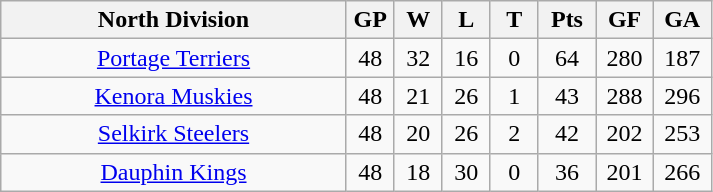<table class="wikitable" style="text-align:center">
<tr>
<th width="45%">North Division</th>
<th width="6.25%">GP</th>
<th width="6.25%">W</th>
<th width="6.25%">L</th>
<th width="6.25%">T</th>
<th width="7.5%">Pts</th>
<th width="7.5%">GF</th>
<th width="7.5%">GA</th>
</tr>
<tr>
<td><a href='#'>Portage Terriers</a></td>
<td>48</td>
<td>32</td>
<td>16</td>
<td>0</td>
<td>64</td>
<td>280</td>
<td>187</td>
</tr>
<tr>
<td><a href='#'>Kenora Muskies</a></td>
<td>48</td>
<td>21</td>
<td>26</td>
<td>1</td>
<td>43</td>
<td>288</td>
<td>296</td>
</tr>
<tr>
<td><a href='#'>Selkirk Steelers</a></td>
<td>48</td>
<td>20</td>
<td>26</td>
<td>2</td>
<td>42</td>
<td>202</td>
<td>253</td>
</tr>
<tr>
<td><a href='#'>Dauphin Kings</a></td>
<td>48</td>
<td>18</td>
<td>30</td>
<td>0</td>
<td>36</td>
<td>201</td>
<td>266</td>
</tr>
</table>
